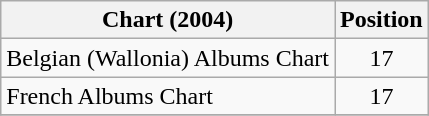<table class="wikitable">
<tr>
<th>Chart (2004)</th>
<th align="center">Position</th>
</tr>
<tr>
<td align="left">Belgian (Wallonia) Albums Chart</td>
<td align="center">17</td>
</tr>
<tr>
<td align="left">French Albums Chart</td>
<td align="center">17</td>
</tr>
<tr>
</tr>
</table>
